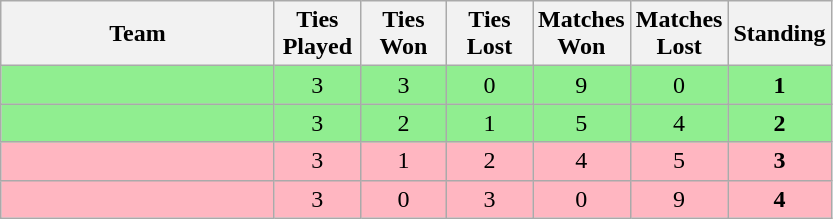<table class=wikitable style="text-align:center">
<tr>
<th width=175>Team</th>
<th width=50>Ties Played</th>
<th width=50>Ties Won</th>
<th width=50>Ties Lost</th>
<th width=50>Matches Won</th>
<th width=50>Matches Lost</th>
<th width=50>Standing</th>
</tr>
<tr bgcolor=lightgreen>
<td style="text-align:left"></td>
<td>3</td>
<td>3</td>
<td>0</td>
<td>9</td>
<td>0</td>
<td><strong>1</strong></td>
</tr>
<tr bgcolor=lightgreen>
<td style="text-align:left"></td>
<td>3</td>
<td>2</td>
<td>1</td>
<td>5</td>
<td>4</td>
<td><strong>2</strong></td>
</tr>
<tr bgcolor=lightpink>
<td style="text-align:left"></td>
<td>3</td>
<td>1</td>
<td>2</td>
<td>4</td>
<td>5</td>
<td><strong>3</strong></td>
</tr>
<tr bgcolor=lightpink>
<td style="text-align:left"></td>
<td>3</td>
<td>0</td>
<td>3</td>
<td>0</td>
<td>9</td>
<td><strong>4</strong></td>
</tr>
</table>
